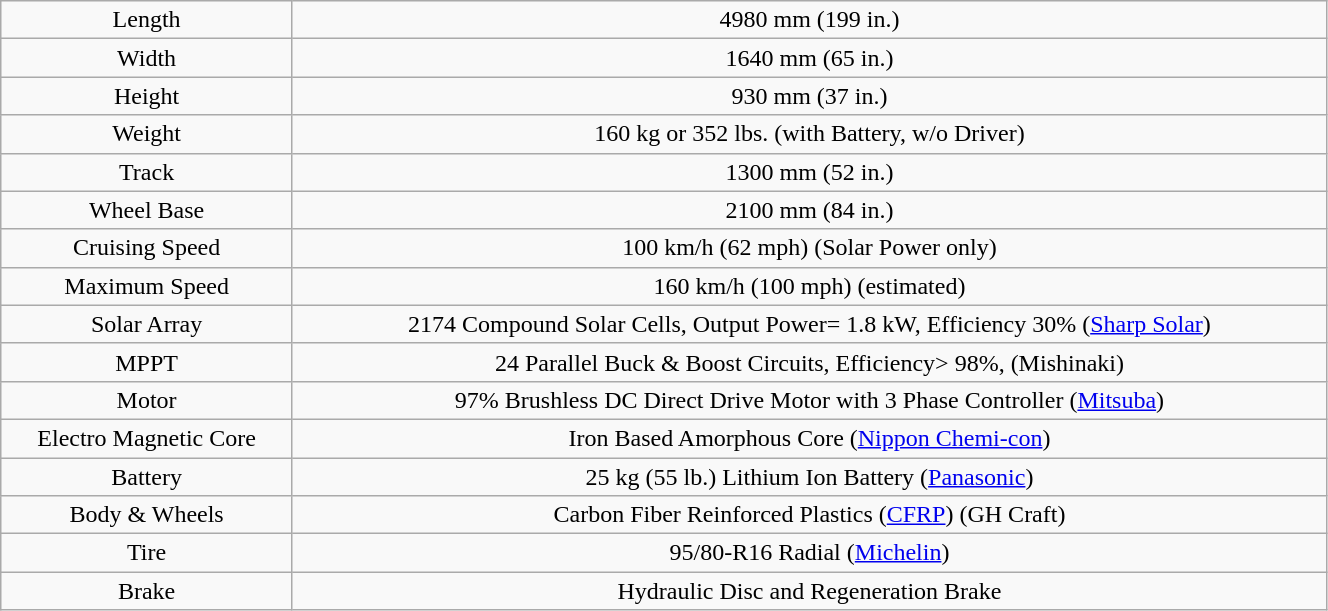<table class="wikitable" style="text-align: center; width: 70%">
<tr>
<td>Length</td>
<td>4980 mm (199 in.)</td>
</tr>
<tr>
<td>Width</td>
<td>1640 mm (65 in.)</td>
</tr>
<tr>
<td>Height</td>
<td>930 mm (37 in.)</td>
</tr>
<tr>
<td>Weight</td>
<td>160 kg or 352 lbs. (with Battery, w/o Driver)</td>
</tr>
<tr>
<td>Track</td>
<td>1300 mm (52 in.)</td>
</tr>
<tr>
<td>Wheel Base</td>
<td>2100 mm (84 in.)</td>
</tr>
<tr>
<td>Cruising Speed</td>
<td>100 km/h  (62 mph) (Solar Power only)</td>
</tr>
<tr>
<td>Maximum Speed</td>
<td>160 km/h (100 mph) (estimated)</td>
</tr>
<tr>
<td>Solar Array</td>
<td>2174 Compound Solar Cells, Output Power= 1.8 kW, Efficiency 30% (<a href='#'>Sharp Solar</a>)</td>
</tr>
<tr>
<td>MPPT</td>
<td>24 Parallel Buck & Boost Circuits, Efficiency> 98%, (Mishinaki)</td>
</tr>
<tr>
<td>Motor</td>
<td>97% Brushless DC Direct Drive Motor with 3 Phase Controller (<a href='#'>Mitsuba</a>)</td>
</tr>
<tr>
<td>Electro Magnetic Core</td>
<td>Iron Based Amorphous Core (<a href='#'>Nippon Chemi-con</a>)</td>
</tr>
<tr>
<td>Battery</td>
<td>25 kg (55 lb.) Lithium Ion Battery (<a href='#'>Panasonic</a>)</td>
</tr>
<tr>
<td>Body & Wheels</td>
<td>Carbon Fiber Reinforced Plastics (<a href='#'>CFRP</a>) (GH Craft)</td>
</tr>
<tr>
<td>Tire</td>
<td>95/80-R16 Radial (<a href='#'>Michelin</a>)</td>
</tr>
<tr>
<td>Brake</td>
<td>Hydraulic Disc and Regeneration Brake</td>
</tr>
</table>
